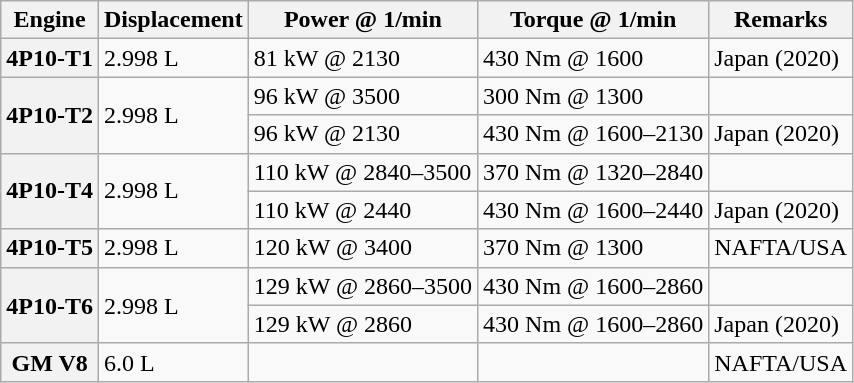<table class="wikitable">
<tr>
<th>Engine</th>
<th>Displacement</th>
<th>Power @ 1/min</th>
<th>Torque @ 1/min</th>
<th>Remarks</th>
</tr>
<tr>
<th>4P10-T1</th>
<td>2.998 L</td>
<td>81 kW @ 2130</td>
<td>430 Nm @ 1600</td>
<td>Japan (2020)</td>
</tr>
<tr>
<th rowspan="2">4P10-T2</th>
<td rowspan="2">2.998 L</td>
<td>96 kW @ 3500</td>
<td>300 Nm @ 1300</td>
</tr>
<tr>
<td>96 kW @ 2130</td>
<td>430 Nm @ 1600–2130</td>
<td>Japan (2020)</td>
</tr>
<tr>
<th rowspan="2">4P10-T4</th>
<td rowspan="2">2.998 L</td>
<td>110 kW @ 2840–3500</td>
<td>370 Nm @ 1320–2840</td>
</tr>
<tr>
<td>110 kW @ 2440</td>
<td>430 Nm @ 1600–2440</td>
<td>Japan (2020)</td>
</tr>
<tr>
<th>4P10-T5</th>
<td>2.998 L</td>
<td>120 kW @ 3400</td>
<td>370 Nm @ 1300</td>
<td>NAFTA/USA</td>
</tr>
<tr>
<th rowspan="2">4P10-T6</th>
<td rowspan="2">2.998 L</td>
<td>129 kW @ 2860–3500</td>
<td>430 Nm @ 1600–2860</td>
</tr>
<tr>
<td>129 kW @ 2860</td>
<td>430 Nm @ 1600–2860</td>
<td>Japan (2020)</td>
</tr>
<tr>
<th>GM V8</th>
<td>6.0 L</td>
<td></td>
<td></td>
<td>NAFTA/USA</td>
</tr>
</table>
